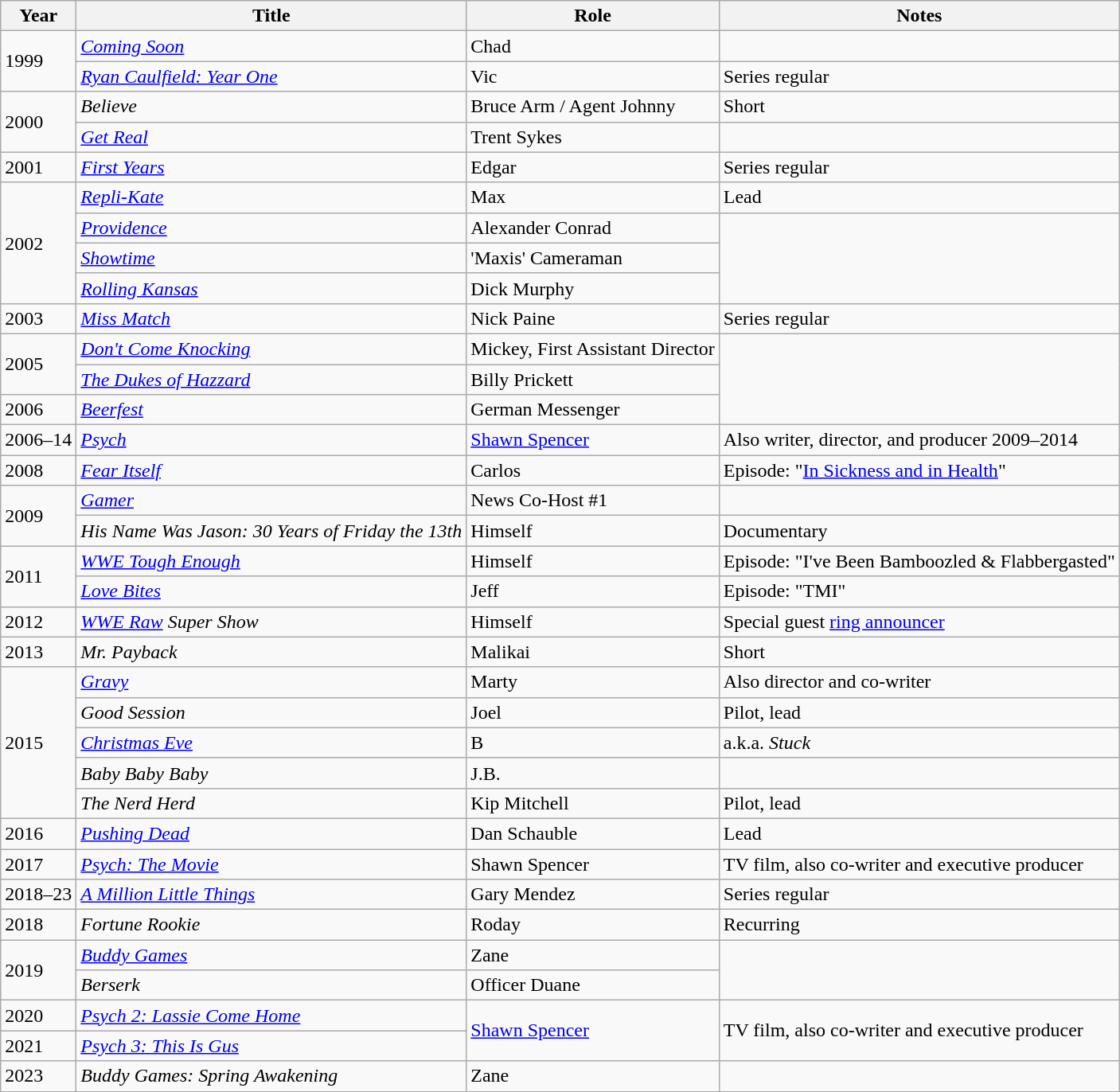<table class="wikitable sortable">
<tr>
<th>Year</th>
<th>Title</th>
<th>Role</th>
<th>Notes</th>
</tr>
<tr>
<td rowspan="2">1999</td>
<td><em><a href='#'>Coming Soon</a></em></td>
<td>Chad</td>
<td></td>
</tr>
<tr>
<td><em><a href='#'>Ryan Caulfield: Year One</a></em></td>
<td>Vic</td>
<td>Series regular</td>
</tr>
<tr>
<td rowspan="2">2000</td>
<td><em>Believe</em></td>
<td>Bruce Arm / Agent Johnny</td>
<td>Short</td>
</tr>
<tr>
<td><em><a href='#'>Get Real</a></em></td>
<td>Trent Sykes</td>
<td></td>
</tr>
<tr>
<td>2001</td>
<td><em><a href='#'>First Years</a></em></td>
<td>Edgar</td>
<td>Series regular</td>
</tr>
<tr>
<td rowspan="4">2002</td>
<td><em><a href='#'>Repli-Kate</a></em></td>
<td>Max</td>
<td>Lead</td>
</tr>
<tr>
<td><em><a href='#'>Providence</a></em></td>
<td>Alexander Conrad</td>
<td rowspan="3"></td>
</tr>
<tr>
<td><em><a href='#'>Showtime</a></em></td>
<td>'Maxis' Cameraman</td>
</tr>
<tr>
<td><em><a href='#'>Rolling Kansas</a></em></td>
<td>Dick Murphy</td>
</tr>
<tr>
<td>2003</td>
<td><em><a href='#'>Miss Match</a></em></td>
<td>Nick Paine</td>
<td>Series regular</td>
</tr>
<tr>
<td rowspan="2">2005</td>
<td><em><a href='#'>Don't Come Knocking</a></em></td>
<td>Mickey, First Assistant Director</td>
<td rowspan="3"></td>
</tr>
<tr>
<td><em><a href='#'>The Dukes of Hazzard</a></em></td>
<td>Billy Prickett</td>
</tr>
<tr>
<td>2006</td>
<td><em><a href='#'>Beerfest</a></em></td>
<td>German Messenger</td>
</tr>
<tr>
<td>2006–14</td>
<td><em><a href='#'>Psych</a></em></td>
<td><a href='#'>Shawn Spencer</a></td>
<td>Also writer, director, and producer 2009–2014</td>
</tr>
<tr>
<td>2008</td>
<td><em><a href='#'>Fear Itself</a></em></td>
<td>Carlos</td>
<td>Episode: "<a href='#'>In Sickness and in Health</a>"</td>
</tr>
<tr>
<td rowspan="2">2009</td>
<td><em><a href='#'>Gamer</a></em></td>
<td>News Co-Host #1</td>
<td></td>
</tr>
<tr>
<td><em>His Name Was Jason: 30 Years of Friday the 13th</em></td>
<td>Himself</td>
<td>Documentary</td>
</tr>
<tr>
<td rowspan="2">2011</td>
<td><em><a href='#'>WWE Tough Enough</a></em></td>
<td>Himself</td>
<td>Episode: "I've Been Bamboozled & Flabbergasted"</td>
</tr>
<tr>
<td><em><a href='#'>Love Bites</a></em></td>
<td>Jeff</td>
<td>Episode: "TMI"</td>
</tr>
<tr>
<td>2012</td>
<td><em><a href='#'>WWE Raw</a> Super Show</em></td>
<td>Himself</td>
<td>Special guest <a href='#'>ring announcer</a></td>
</tr>
<tr>
<td>2013</td>
<td><em>Mr. Payback</em></td>
<td>Malikai</td>
<td>Short</td>
</tr>
<tr>
<td rowspan="5">2015</td>
<td><em><a href='#'>Gravy</a></em></td>
<td>Marty</td>
<td>Also director and co-writer</td>
</tr>
<tr>
<td><em>Good Session</em></td>
<td>Joel</td>
<td>Pilot, lead</td>
</tr>
<tr>
<td><em><a href='#'>Christmas Eve</a></em></td>
<td>B</td>
<td>a.k.a. <em>Stuck</em></td>
</tr>
<tr>
<td><em>Baby Baby Baby</em></td>
<td>J.B.</td>
<td></td>
</tr>
<tr>
<td><em>The Nerd Herd</em></td>
<td>Kip Mitchell</td>
<td>Pilot, lead</td>
</tr>
<tr>
<td>2016</td>
<td><em><a href='#'>Pushing Dead</a></em></td>
<td>Dan Schauble</td>
<td>Lead</td>
</tr>
<tr>
<td>2017</td>
<td><em><a href='#'>Psych: The Movie</a></em></td>
<td>Shawn Spencer</td>
<td>TV film, also co-writer and executive producer</td>
</tr>
<tr>
<td>2018–23</td>
<td><em><a href='#'>A Million Little Things</a></em></td>
<td>Gary Mendez</td>
<td>Series regular</td>
</tr>
<tr>
<td>2018</td>
<td><em>Fortune Rookie</em></td>
<td>Roday</td>
<td>Recurring</td>
</tr>
<tr>
<td rowspan="2">2019</td>
<td><em><a href='#'>Buddy Games</a></em></td>
<td>Zane</td>
<td rowspan="2"></td>
</tr>
<tr>
<td><em>Berserk</em></td>
<td>Officer Duane</td>
</tr>
<tr>
<td>2020</td>
<td><em><a href='#'>Psych 2: Lassie Come Home</a></em></td>
<td rowspan="2"><a href='#'>Shawn Spencer</a></td>
<td rowspan="2">TV film, also co-writer and executive producer</td>
</tr>
<tr>
<td>2021</td>
<td><em><a href='#'>Psych 3: This Is Gus</a></em></td>
</tr>
<tr>
<td>2023</td>
<td><em>Buddy Games: Spring Awakening</em></td>
<td>Zane</td>
<td></td>
</tr>
</table>
